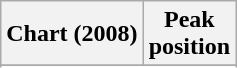<table class="wikitable sortable plainrowheaders">
<tr>
<th>Chart (2008)</th>
<th>Peak<br>position</th>
</tr>
<tr>
</tr>
<tr>
</tr>
<tr>
</tr>
</table>
